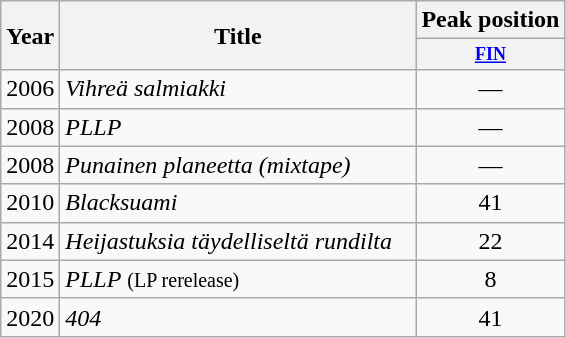<table class="wikitable">
<tr>
<th rowspan="2">Year</th>
<th rowspan="2" style="width:230px;">Title</th>
<th colspan="2">Peak position</th>
</tr>
<tr>
<th style="width;font-size:75%"><a href='#'>FIN</a></th>
</tr>
<tr>
<td>2006</td>
<td><em>Vihreä salmiakki</em></td>
<td style="text-align:center;">—</td>
</tr>
<tr>
<td>2008</td>
<td><em>PLLP</em></td>
<td style="text-align:center;">—</td>
</tr>
<tr>
<td>2008</td>
<td><em>Punainen planeetta (mixtape)</em></td>
<td style="text-align:center;">—</td>
</tr>
<tr>
<td>2010</td>
<td><em>Blacksuami</em></td>
<td style="text-align:center;">41</td>
</tr>
<tr>
<td>2014</td>
<td><em>Heijastuksia täydelliseltä rundilta</em></td>
<td style="text-align:center;">22</td>
</tr>
<tr>
<td>2015</td>
<td><em>PLLP</em> <small>(LP rerelease)</small></td>
<td style="text-align:center;">8</td>
</tr>
<tr>
<td>2020</td>
<td><em>404</em></td>
<td style="text-align:center;">41<br></td>
</tr>
</table>
